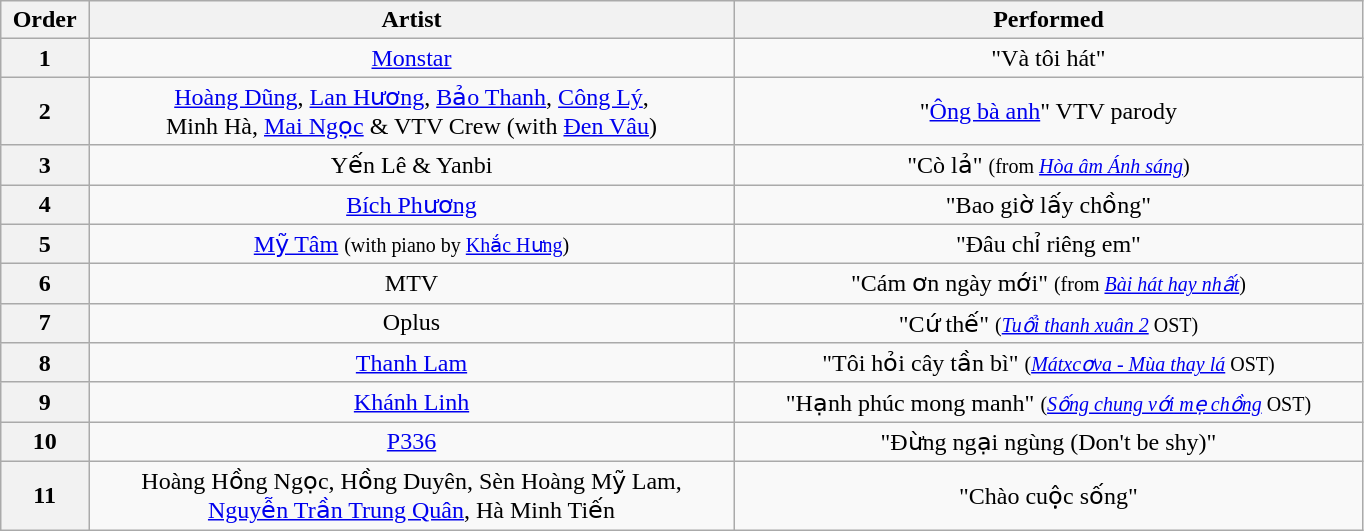<table class="wikitable" style="text-align:center; width:71.9%;">
<tr>
<th>Order</th>
<th>Artist</th>
<th>Performed</th>
</tr>
<tr>
<th>1</th>
<td><a href='#'>Monstar</a></td>
<td>"Và tôi hát"</td>
</tr>
<tr>
<th>2</th>
<td><a href='#'>Hoàng Dũng</a>, <a href='#'>Lan Hương</a>, <a href='#'>Bảo Thanh</a>, <a href='#'>Công Lý</a>,<br>Minh Hà, <a href='#'>Mai Ngọc</a> & VTV Crew (with <a href='#'>Đen Vâu</a>)</td>
<td>"<a href='#'>Ông bà anh</a>" VTV parody</td>
</tr>
<tr>
<th>3</th>
<td>Yến Lê & Yanbi</td>
<td>"Cò lả" <small>(from <em><a href='#'>Hòa âm Ánh sáng</a></em>)</small></td>
</tr>
<tr>
<th>4</th>
<td><a href='#'>Bích Phương</a></td>
<td>"Bao giờ lấy chồng"</td>
</tr>
<tr>
<th>5</th>
<td><a href='#'>Mỹ Tâm</a> <small>(with piano by <a href='#'>Khắc Hưng</a>)</small></td>
<td>"Đâu chỉ riêng em"</td>
</tr>
<tr>
<th>6</th>
<td>MTV</td>
<td>"Cám ơn ngày mới" <small>(from <em><a href='#'>Bài hát hay nhất</a></em>)</small></td>
</tr>
<tr>
<th>7</th>
<td>Oplus</td>
<td>"Cứ thế" <small>(<em><a href='#'>Tuổi thanh xuân 2</a></em> OST)</small></td>
</tr>
<tr>
<th>8</th>
<td><a href='#'>Thanh Lam</a></td>
<td>"Tôi hỏi cây tần bì" <small>(<em><a href='#'>Mátxcơva - Mùa thay lá</a></em> OST)</small></td>
</tr>
<tr>
<th>9</th>
<td><a href='#'>Khánh Linh</a></td>
<td>"Hạnh phúc mong manh" <small>(<em><a href='#'>Sống chung với mẹ chồng</a></em> OST)</small></td>
</tr>
<tr>
<th>10</th>
<td><a href='#'>P336</a></td>
<td>"Đừng ngại ngùng (Don't be shy)"</td>
</tr>
<tr>
<th>11</th>
<td>Hoàng Hồng Ngọc, Hồng Duyên, Sèn Hoàng Mỹ Lam,<br><a href='#'>Nguyễn Trần Trung Quân</a>, Hà Minh Tiến</td>
<td>"Chào cuộc sống"</td>
</tr>
</table>
